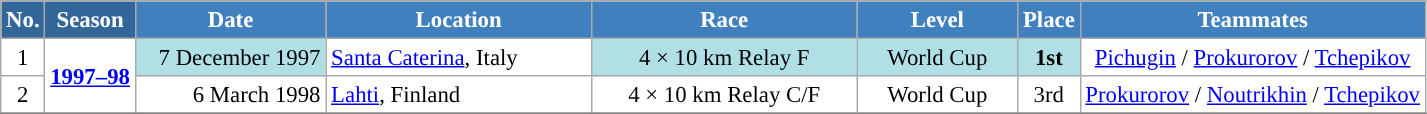<table class="wikitable sortable" style="font-size:95%; text-align:center; border:grey solid 1px; border-collapse:collapse; background:#ffffff;">
<tr style="background:#efefef;">
<th style="background-color:#369; color:white;">No.</th>
<th style="background-color:#369; color:white;">Season</th>
<th style="background-color:#4180be; color:white; width:120px;">Date</th>
<th style="background-color:#4180be; color:white; width:170px;">Location</th>
<th style="background-color:#4180be; color:white; width:170px;">Race</th>
<th style="background-color:#4180be; color:white; width:100px;">Level</th>
<th style="background-color:#4180be; color:white;">Place</th>
<th style="background-color:#4180be; color:white;">Teammates</th>
</tr>
<tr>
<td align=center>1</td>
<td rowspan=2 align=center><strong><a href='#'>1997–98</a></strong></td>
<td bgcolor="#BOEOE6" align=right>7 December 1997</td>
<td align=left> <a href='#'>Santa Caterina</a>, Italy</td>
<td bgcolor="#BOEOE6">4 × 10 km Relay F</td>
<td bgcolor="#BOEOE6">World Cup</td>
<td bgcolor="#BOEOE6"><strong>1st</strong></td>
<td><a href='#'>Pichugin</a> / <a href='#'>Prokurorov</a> / <a href='#'>Tchepikov</a></td>
</tr>
<tr>
<td align=center>2</td>
<td align=right>6 March 1998</td>
<td align=left> <a href='#'>Lahti</a>, Finland</td>
<td>4 × 10 km Relay C/F</td>
<td>World Cup</td>
<td>3rd</td>
<td><a href='#'>Prokurorov</a> / <a href='#'>Noutrikhin</a> / <a href='#'>Tchepikov</a></td>
</tr>
<tr>
</tr>
</table>
